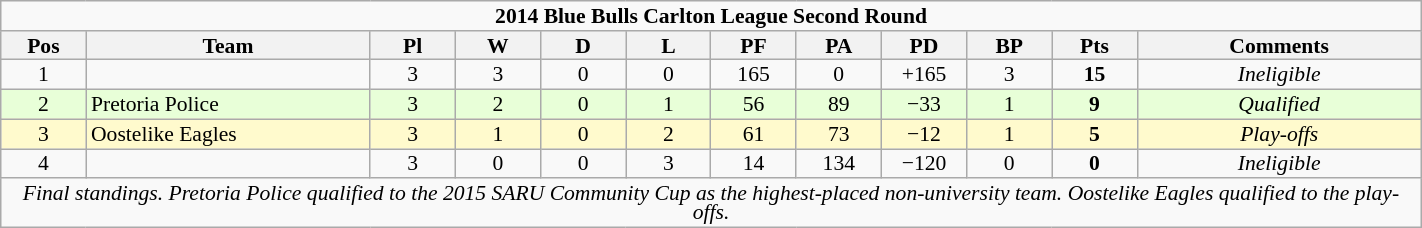<table class="wikitable"  style="text-align:center; line-height:90%; font-size:90%; width:75%;">
<tr>
<td colspan=12><strong>2014 Blue Bulls Carlton League Second Round</strong></td>
</tr>
<tr>
<th style="width:6%;">Pos</th>
<th style="width:20%;">Team</th>
<th style="width:6%;">Pl</th>
<th style="width:6%;">W</th>
<th style="width:6%;">D</th>
<th style="width:6%;">L</th>
<th style="width:6%;">PF</th>
<th style="width:6%;">PA</th>
<th style="width:6%;">PD</th>
<th style="width:6%;">BP</th>
<th style="width:6%;">Pts</th>
<th style="width:20%;">Comments<br></th>
</tr>
<tr>
<td>1</td>
<td style="text-align:left;"></td>
<td>3</td>
<td>3</td>
<td>0</td>
<td>0</td>
<td>165</td>
<td>0</td>
<td>+165</td>
<td>3</td>
<td><strong>15</strong></td>
<td><em>Ineligible</em></td>
</tr>
<tr bgcolor="#E8FFD8">
<td>2</td>
<td style="text-align:left;">Pretoria Police</td>
<td>3</td>
<td>2</td>
<td>0</td>
<td>1</td>
<td>56</td>
<td>89</td>
<td>−33</td>
<td>1</td>
<td><strong>9</strong></td>
<td><em>Qualified</em></td>
</tr>
<tr bgcolor="#FFFACD">
<td>3</td>
<td style="text-align:left;">Oostelike Eagles</td>
<td>3</td>
<td>1</td>
<td>0</td>
<td>2</td>
<td>61</td>
<td>73</td>
<td>−12</td>
<td>1</td>
<td><strong>5</strong></td>
<td><em>Play-offs</em></td>
</tr>
<tr>
<td>4</td>
<td style="text-align:left;"></td>
<td>3</td>
<td>0</td>
<td>0</td>
<td>3</td>
<td>14</td>
<td>134</td>
<td>−120</td>
<td>0</td>
<td><strong>0</strong></td>
<td><em>Ineligible</em></td>
</tr>
<tr>
<td colspan=12><em>Final standings. Pretoria Police qualified to the 2015 SARU Community Cup as the highest-placed non-university team. Oostelike Eagles qualified to the play-offs.</em></td>
</tr>
</table>
